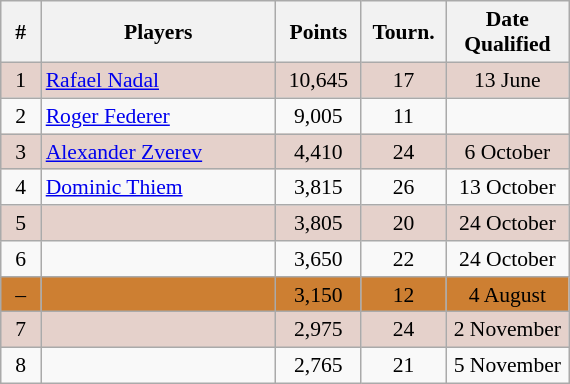<table class="sortable wikitable" align=right style=text-align:center;font-size:90%;text:justify>
<tr>
<th width=20>#</th>
<th width=150>Players</th>
<th width=50>Points</th>
<th width=50>Tourn.</th>
<th width=75>Date Qualified</th>
</tr>
<tr align=center bgcolor=#e5d1cb>
<td>1</td>
<td align=left> <a href='#'>Rafael Nadal</a></td>
<td>10,645</td>
<td>17</td>
<td>13 June</td>
</tr>
<tr>
<td>2</td>
<td align=left> <a href='#'>Roger Federer</a></td>
<td>9,005</td>
<td>11</td>
<td></td>
</tr>
<tr align=center bgcolor=#e5d1cb>
<td>3</td>
<td align=left> <a href='#'>Alexander Zverev</a></td>
<td>4,410</td>
<td>24</td>
<td>6 October</td>
</tr>
<tr>
<td>4</td>
<td align=left> <a href='#'>Dominic Thiem</a></td>
<td>3,815</td>
<td>26</td>
<td>13 October</td>
</tr>
<tr align=center bgcolor=#e5d1cb>
<td>5</td>
<td align=left></td>
<td>3,805</td>
<td>20</td>
<td>24 October</td>
</tr>
<tr>
<td>6</td>
<td align=left></td>
<td>3,650</td>
<td>22</td>
<td>24 October</td>
</tr>
<tr align=center bgcolor=#cd7f32>
<td>–</td>
<td align=left></td>
<td>3,150</td>
<td>12</td>
<td>4 August</td>
</tr>
<tr align=center bgcolor=#e5d1cb>
<td>7</td>
<td align=left></td>
<td>2,975</td>
<td>24</td>
<td>2 November</td>
</tr>
<tr>
<td>8</td>
<td align=left></td>
<td>2,765</td>
<td>21</td>
<td>5 November</td>
</tr>
</table>
